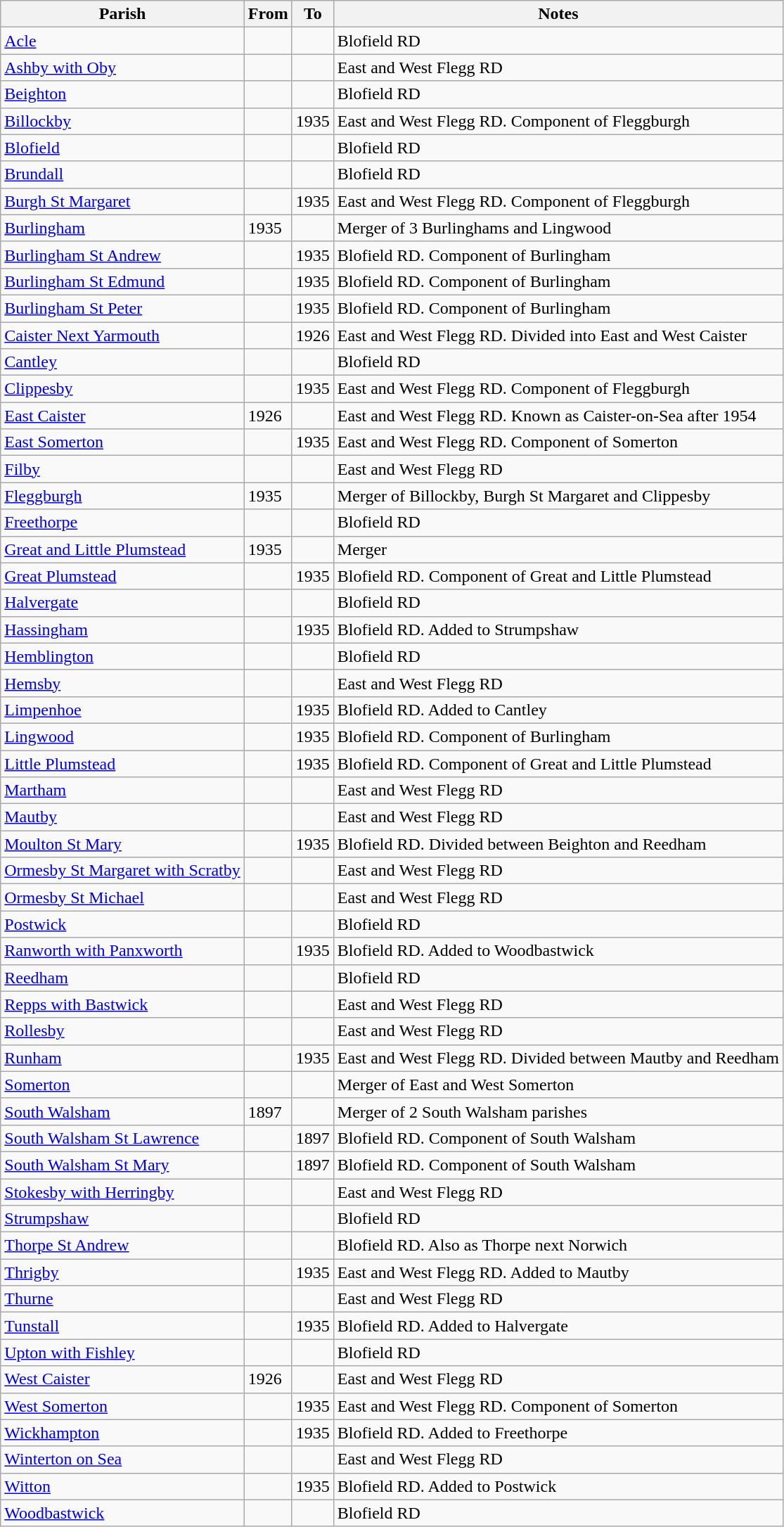<table class="wikitable">
<tr>
<th>Parish</th>
<th>From</th>
<th>To</th>
<th>Notes</th>
</tr>
<tr>
<td><a href='#'>Acle</a></td>
<td></td>
<td></td>
<td>Blofield RD</td>
</tr>
<tr>
<td><a href='#'>Ashby with Oby</a></td>
<td></td>
<td></td>
<td>East and West Flegg RD</td>
</tr>
<tr>
<td><a href='#'>Beighton</a></td>
<td></td>
<td></td>
<td>Blofield RD</td>
</tr>
<tr>
<td><a href='#'>Billockby</a></td>
<td></td>
<td>1935</td>
<td>East and West Flegg RD. Component of Fleggburgh</td>
</tr>
<tr>
<td><a href='#'>Blofield</a></td>
<td></td>
<td></td>
<td>Blofield RD</td>
</tr>
<tr>
<td><a href='#'>Brundall</a></td>
<td></td>
<td></td>
<td>Blofield RD</td>
</tr>
<tr>
<td><a href='#'>Burgh St Margaret</a></td>
<td></td>
<td>1935</td>
<td>East and West Flegg RD. Component of Fleggburgh</td>
</tr>
<tr>
<td><a href='#'>Burlingham</a></td>
<td>1935</td>
<td></td>
<td>Merger of 3 Burlinghams and Lingwood</td>
</tr>
<tr>
<td><a href='#'>Burlingham St Andrew</a></td>
<td></td>
<td>1935</td>
<td>Blofield RD. Component of Burlingham</td>
</tr>
<tr>
<td><a href='#'>Burlingham St Edmund</a></td>
<td></td>
<td>1935</td>
<td>Blofield RD. Component of Burlingham</td>
</tr>
<tr>
<td><a href='#'>Burlingham St Peter</a></td>
<td></td>
<td>1935</td>
<td>Blofield RD. Component of Burlingham</td>
</tr>
<tr>
<td><a href='#'>Caister Next Yarmouth</a></td>
<td></td>
<td>1926</td>
<td>East and West Flegg RD. Divided into East and West Caister</td>
</tr>
<tr>
<td><a href='#'>Cantley</a></td>
<td></td>
<td></td>
<td>Blofield RD</td>
</tr>
<tr>
<td><a href='#'>Clippesby</a></td>
<td></td>
<td>1935</td>
<td>East and West Flegg RD. Component of Fleggburgh</td>
</tr>
<tr>
<td><a href='#'>East Caister</a></td>
<td>1926</td>
<td></td>
<td>East and West Flegg RD. Known as Caister-on-Sea after 1954</td>
</tr>
<tr>
<td><a href='#'>East Somerton</a></td>
<td></td>
<td>1935</td>
<td>East and West Flegg RD. Component of Somerton</td>
</tr>
<tr>
<td><a href='#'>Filby</a></td>
<td></td>
<td></td>
<td>East and West Flegg RD</td>
</tr>
<tr>
<td><a href='#'>Fleggburgh</a></td>
<td>1935</td>
<td></td>
<td>Merger of Billockby, Burgh St Margaret and Clippesby</td>
</tr>
<tr>
<td><a href='#'>Freethorpe</a></td>
<td></td>
<td></td>
<td>Blofield RD</td>
</tr>
<tr>
<td><a href='#'>Great and Little Plumstead</a></td>
<td>1935</td>
<td></td>
<td>Merger</td>
</tr>
<tr>
<td><a href='#'>Great Plumstead</a></td>
<td></td>
<td>1935</td>
<td>Blofield RD. Component of Great and Little Plumstead</td>
</tr>
<tr>
<td><a href='#'>Halvergate</a></td>
<td></td>
<td></td>
<td>Blofield RD</td>
</tr>
<tr>
<td><a href='#'>Hassingham</a></td>
<td></td>
<td>1935</td>
<td>Blofield RD. Added to Strumpshaw</td>
</tr>
<tr>
<td><a href='#'>Hemblington</a></td>
<td></td>
<td></td>
<td>Blofield RD</td>
</tr>
<tr>
<td><a href='#'>Hemsby</a></td>
<td></td>
<td></td>
<td>East and West Flegg RD</td>
</tr>
<tr>
<td><a href='#'>Limpenhoe</a></td>
<td></td>
<td>1935</td>
<td>Blofield RD. Added to Cantley</td>
</tr>
<tr>
<td><a href='#'>Lingwood</a></td>
<td></td>
<td>1935</td>
<td>Blofield RD. Component of Burlingham</td>
</tr>
<tr>
<td><a href='#'>Little Plumstead</a></td>
<td></td>
<td>1935</td>
<td>Blofield RD. Component of Great and Little Plumstead</td>
</tr>
<tr>
<td><a href='#'>Martham</a></td>
<td></td>
<td></td>
<td>East and West Flegg RD</td>
</tr>
<tr>
<td><a href='#'>Mautby</a></td>
<td></td>
<td></td>
<td>East and West Flegg RD</td>
</tr>
<tr>
<td><a href='#'>Moulton St Mary</a></td>
<td></td>
<td>1935</td>
<td>Blofield RD. Divided between Beighton and Reedham</td>
</tr>
<tr>
<td><a href='#'>Ormesby St Margaret with Scratby</a></td>
<td></td>
<td></td>
<td>East and West Flegg RD</td>
</tr>
<tr>
<td><a href='#'>Ormesby St Michael</a></td>
<td></td>
<td></td>
<td>East and West Flegg RD</td>
</tr>
<tr>
<td><a href='#'>Postwick</a></td>
<td></td>
<td></td>
<td>Blofield RD</td>
</tr>
<tr>
<td><a href='#'>Ranworth with Panxworth</a></td>
<td></td>
<td>1935</td>
<td>Blofield RD. Added to Woodbastwick</td>
</tr>
<tr>
<td><a href='#'>Reedham</a></td>
<td></td>
<td></td>
<td>Blofield RD</td>
</tr>
<tr>
<td><a href='#'>Repps with Bastwick</a></td>
<td></td>
<td></td>
<td>East and West Flegg RD</td>
</tr>
<tr>
<td><a href='#'>Rollesby</a></td>
<td></td>
<td></td>
<td>East and West Flegg RD</td>
</tr>
<tr>
<td><a href='#'>Runham</a></td>
<td></td>
<td>1935</td>
<td>East and West Flegg RD. Divided between Mautby and Reedham</td>
</tr>
<tr>
<td><a href='#'>Somerton</a></td>
<td></td>
<td></td>
<td>Merger of East and West Somerton</td>
</tr>
<tr>
<td><a href='#'>South Walsham</a></td>
<td>1897</td>
<td></td>
<td>Merger of 2 South Walsham parishes</td>
</tr>
<tr>
<td><a href='#'>South Walsham St Lawrence</a></td>
<td></td>
<td>1897</td>
<td>Blofield RD. Component of South Walsham</td>
</tr>
<tr>
<td><a href='#'>South Walsham St Mary</a></td>
<td></td>
<td>1897</td>
<td>Blofield RD. Component of South Walsham</td>
</tr>
<tr>
<td><a href='#'>Stokesby with Herringby</a></td>
<td></td>
<td></td>
<td>East and West Flegg RD</td>
</tr>
<tr>
<td><a href='#'>Strumpshaw</a></td>
<td></td>
<td></td>
<td>Blofield RD</td>
</tr>
<tr>
<td><a href='#'>Thorpe St Andrew</a></td>
<td></td>
<td></td>
<td>Blofield RD. Also as Thorpe next Norwich</td>
</tr>
<tr>
<td><a href='#'>Thrigby</a></td>
<td></td>
<td>1935</td>
<td>East and West Flegg RD. Added to Mautby</td>
</tr>
<tr>
<td><a href='#'>Thurne</a></td>
<td></td>
<td></td>
<td>East and West Flegg RD</td>
</tr>
<tr>
<td><a href='#'>Tunstall</a></td>
<td></td>
<td>1935</td>
<td>Blofield RD. Added to Halvergate</td>
</tr>
<tr>
<td><a href='#'>Upton with Fishley</a></td>
<td></td>
<td></td>
<td>Blofield RD</td>
</tr>
<tr>
<td><a href='#'>West Caister</a></td>
<td>1926</td>
<td></td>
<td>East and West Flegg RD</td>
</tr>
<tr>
<td><a href='#'>West Somerton</a></td>
<td></td>
<td>1935</td>
<td>East and West Flegg RD. Component of Somerton</td>
</tr>
<tr>
<td><a href='#'>Wickhampton</a></td>
<td></td>
<td>1935</td>
<td>Blofield RD. Added to Freethorpe</td>
</tr>
<tr>
<td><a href='#'>Winterton on Sea</a></td>
<td></td>
<td></td>
<td>East and West Flegg RD</td>
</tr>
<tr>
<td><a href='#'>Witton</a></td>
<td></td>
<td>1935</td>
<td>Blofield RD. Added to Postwick</td>
</tr>
<tr>
<td><a href='#'>Woodbastwick</a></td>
<td></td>
<td></td>
<td>Blofield RD</td>
</tr>
</table>
